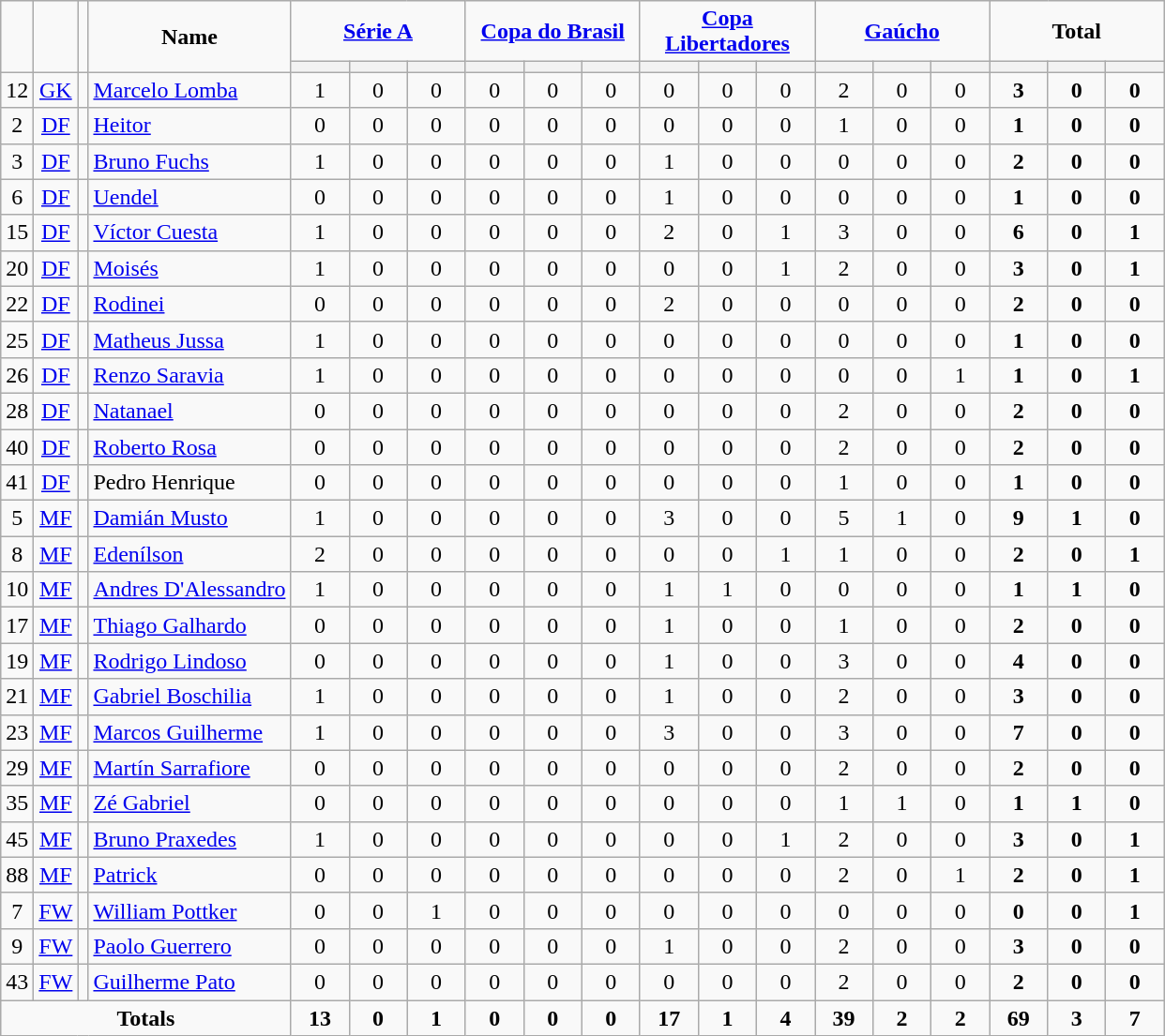<table class="wikitable" style="text-align:center;">
<tr>
<td rowspan="2" !width=15><strong></strong></td>
<td rowspan="2" !width=15><strong></strong></td>
<td rowspan="2" !width=15><strong></strong></td>
<td rowspan="2" !width=120><strong>Name</strong></td>
<td colspan="3"><strong><a href='#'>Série A</a></strong></td>
<td colspan="3"><strong><a href='#'>Copa do Brasil</a></strong></td>
<td colspan="3"><strong><a href='#'>Copa Libertadores</a></strong></td>
<td colspan="3"><strong><a href='#'>Gaúcho</a></strong></td>
<td colspan="3"><strong>Total</strong></td>
</tr>
<tr>
<th width=34; background:#fe9;"></th>
<th width=34; background:#fe9;"></th>
<th width=34; background:#ff8888;"></th>
<th width=34; background:#fe9;"></th>
<th width=34; background:#fe9;"></th>
<th width=34; background:#ff8888;"></th>
<th width=34; background:#fe9;"></th>
<th width=34; background:#fe9;"></th>
<th width=34; background:#ff8888;"></th>
<th width=34; background:#fe9;"></th>
<th width=34; background:#fe9;"></th>
<th width=34; background:#ff8888;"></th>
<th width=34; background:#fe9;"></th>
<th width=34; background:#fe9;"></th>
<th width=34; background:#ff8888;"></th>
</tr>
<tr>
<td>12</td>
<td><a href='#'>GK</a></td>
<td></td>
<td align=left><a href='#'>Marcelo Lomba</a></td>
<td>1</td>
<td>0</td>
<td>0</td>
<td>0</td>
<td>0</td>
<td>0</td>
<td>0</td>
<td>0</td>
<td>0</td>
<td>2</td>
<td>0</td>
<td>0</td>
<td><strong>3</strong></td>
<td><strong>0</strong></td>
<td><strong>0</strong></td>
</tr>
<tr>
<td>2</td>
<td><a href='#'>DF</a></td>
<td></td>
<td align=left><a href='#'>Heitor</a></td>
<td>0</td>
<td>0</td>
<td>0</td>
<td>0</td>
<td>0</td>
<td>0</td>
<td>0</td>
<td>0</td>
<td>0</td>
<td>1</td>
<td>0</td>
<td>0</td>
<td><strong>1</strong></td>
<td><strong>0</strong></td>
<td><strong>0</strong></td>
</tr>
<tr>
<td>3</td>
<td><a href='#'>DF</a></td>
<td></td>
<td align=left><a href='#'>Bruno Fuchs</a></td>
<td>1</td>
<td>0</td>
<td>0</td>
<td>0</td>
<td>0</td>
<td>0</td>
<td>1</td>
<td>0</td>
<td>0</td>
<td>0</td>
<td>0</td>
<td>0</td>
<td><strong>2</strong></td>
<td><strong>0</strong></td>
<td><strong>0</strong></td>
</tr>
<tr>
<td>6</td>
<td><a href='#'>DF</a></td>
<td></td>
<td align=left><a href='#'>Uendel</a></td>
<td>0</td>
<td>0</td>
<td>0</td>
<td>0</td>
<td>0</td>
<td>0</td>
<td>1</td>
<td>0</td>
<td>0</td>
<td>0</td>
<td>0</td>
<td>0</td>
<td><strong>1</strong></td>
<td><strong>0</strong></td>
<td><strong>0</strong></td>
</tr>
<tr>
<td>15</td>
<td><a href='#'>DF</a></td>
<td></td>
<td align=left><a href='#'>Víctor Cuesta</a></td>
<td>1</td>
<td>0</td>
<td>0</td>
<td>0</td>
<td>0</td>
<td>0</td>
<td>2</td>
<td>0</td>
<td>1</td>
<td>3</td>
<td>0</td>
<td>0</td>
<td><strong>6</strong></td>
<td><strong>0</strong></td>
<td><strong>1</strong></td>
</tr>
<tr>
<td>20</td>
<td><a href='#'>DF</a></td>
<td></td>
<td align=left><a href='#'>Moisés</a></td>
<td>1</td>
<td>0</td>
<td>0</td>
<td>0</td>
<td>0</td>
<td>0</td>
<td>0</td>
<td>0</td>
<td>1</td>
<td>2</td>
<td>0</td>
<td>0</td>
<td><strong>3</strong></td>
<td><strong>0</strong></td>
<td><strong>1</strong></td>
</tr>
<tr>
<td>22</td>
<td><a href='#'>DF</a></td>
<td></td>
<td align=left><a href='#'>Rodinei</a></td>
<td>0</td>
<td>0</td>
<td>0</td>
<td>0</td>
<td>0</td>
<td>0</td>
<td>2</td>
<td>0</td>
<td>0</td>
<td>0</td>
<td>0</td>
<td>0</td>
<td><strong>2</strong></td>
<td><strong>0</strong></td>
<td><strong>0</strong></td>
</tr>
<tr>
<td>25</td>
<td><a href='#'>DF</a></td>
<td></td>
<td align=left><a href='#'>Matheus Jussa</a></td>
<td>1</td>
<td>0</td>
<td>0</td>
<td>0</td>
<td>0</td>
<td>0</td>
<td>0</td>
<td>0</td>
<td>0</td>
<td>0</td>
<td>0</td>
<td>0</td>
<td><strong>1</strong></td>
<td><strong>0</strong></td>
<td><strong>0</strong></td>
</tr>
<tr>
<td>26</td>
<td><a href='#'>DF</a></td>
<td></td>
<td align=left><a href='#'>Renzo Saravia</a></td>
<td>1</td>
<td>0</td>
<td>0</td>
<td>0</td>
<td>0</td>
<td>0</td>
<td>0</td>
<td>0</td>
<td>0</td>
<td>0</td>
<td>0</td>
<td>1</td>
<td><strong>1</strong></td>
<td><strong>0</strong></td>
<td><strong>1</strong></td>
</tr>
<tr>
<td>28</td>
<td><a href='#'>DF</a></td>
<td></td>
<td align=left><a href='#'>Natanael</a></td>
<td>0</td>
<td>0</td>
<td>0</td>
<td>0</td>
<td>0</td>
<td>0</td>
<td>0</td>
<td>0</td>
<td>0</td>
<td>2</td>
<td>0</td>
<td>0</td>
<td><strong>2</strong></td>
<td><strong>0</strong></td>
<td><strong>0</strong></td>
</tr>
<tr>
<td>40</td>
<td><a href='#'>DF</a></td>
<td></td>
<td align=left><a href='#'>Roberto Rosa</a></td>
<td>0</td>
<td>0</td>
<td>0</td>
<td>0</td>
<td>0</td>
<td>0</td>
<td>0</td>
<td>0</td>
<td>0</td>
<td>2</td>
<td>0</td>
<td>0</td>
<td><strong>2</strong></td>
<td><strong>0</strong></td>
<td><strong>0</strong></td>
</tr>
<tr>
<td>41</td>
<td><a href='#'>DF</a></td>
<td></td>
<td align=left>Pedro Henrique</td>
<td>0</td>
<td>0</td>
<td>0</td>
<td>0</td>
<td>0</td>
<td>0</td>
<td>0</td>
<td>0</td>
<td>0</td>
<td>1</td>
<td>0</td>
<td>0</td>
<td><strong>1</strong></td>
<td><strong>0</strong></td>
<td><strong>0</strong></td>
</tr>
<tr>
<td>5</td>
<td><a href='#'>MF</a></td>
<td></td>
<td align=left><a href='#'>Damián Musto</a></td>
<td>1</td>
<td>0</td>
<td>0</td>
<td>0</td>
<td>0</td>
<td>0</td>
<td>3</td>
<td>0</td>
<td>0</td>
<td>5</td>
<td>1</td>
<td>0</td>
<td><strong>9</strong></td>
<td><strong>1</strong></td>
<td><strong>0</strong></td>
</tr>
<tr>
<td>8</td>
<td><a href='#'>MF</a></td>
<td></td>
<td align=left><a href='#'>Edenílson</a></td>
<td>2</td>
<td>0</td>
<td>0</td>
<td>0</td>
<td>0</td>
<td>0</td>
<td>0</td>
<td>0</td>
<td>1</td>
<td>1</td>
<td>0</td>
<td>0</td>
<td><strong>2</strong></td>
<td><strong>0</strong></td>
<td><strong>1</strong></td>
</tr>
<tr>
<td>10</td>
<td><a href='#'>MF</a></td>
<td></td>
<td align=left><a href='#'>Andres D'Alessandro</a></td>
<td>1</td>
<td>0</td>
<td>0</td>
<td>0</td>
<td>0</td>
<td>0</td>
<td>1</td>
<td>1</td>
<td>0</td>
<td>0</td>
<td>0</td>
<td>0</td>
<td><strong>1</strong></td>
<td><strong>1</strong></td>
<td><strong>0</strong></td>
</tr>
<tr>
<td>17</td>
<td><a href='#'>MF</a></td>
<td></td>
<td align=left><a href='#'>Thiago Galhardo</a></td>
<td>0</td>
<td>0</td>
<td>0</td>
<td>0</td>
<td>0</td>
<td>0</td>
<td>1</td>
<td>0</td>
<td>0</td>
<td>1</td>
<td>0</td>
<td>0</td>
<td><strong>2</strong></td>
<td><strong>0</strong></td>
<td><strong>0</strong></td>
</tr>
<tr>
<td>19</td>
<td><a href='#'>MF</a></td>
<td></td>
<td align=left><a href='#'>Rodrigo Lindoso</a></td>
<td>0</td>
<td>0</td>
<td>0</td>
<td>0</td>
<td>0</td>
<td>0</td>
<td>1</td>
<td>0</td>
<td>0</td>
<td>3</td>
<td>0</td>
<td>0</td>
<td><strong>4</strong></td>
<td><strong>0</strong></td>
<td><strong>0</strong></td>
</tr>
<tr>
<td>21</td>
<td><a href='#'>MF</a></td>
<td></td>
<td align=left><a href='#'>Gabriel Boschilia</a></td>
<td>1</td>
<td>0</td>
<td>0</td>
<td>0</td>
<td>0</td>
<td>0</td>
<td>1</td>
<td>0</td>
<td>0</td>
<td>2</td>
<td>0</td>
<td>0</td>
<td><strong>3</strong></td>
<td><strong>0</strong></td>
<td><strong>0</strong></td>
</tr>
<tr>
<td>23</td>
<td><a href='#'>MF</a></td>
<td></td>
<td align=left><a href='#'>Marcos Guilherme</a></td>
<td>1</td>
<td>0</td>
<td>0</td>
<td>0</td>
<td>0</td>
<td>0</td>
<td>3</td>
<td>0</td>
<td>0</td>
<td>3</td>
<td>0</td>
<td>0</td>
<td><strong>7</strong></td>
<td><strong>0</strong></td>
<td><strong>0</strong></td>
</tr>
<tr>
<td>29</td>
<td><a href='#'>MF</a></td>
<td></td>
<td align=left><a href='#'>Martín Sarrafiore</a></td>
<td>0</td>
<td>0</td>
<td>0</td>
<td>0</td>
<td>0</td>
<td>0</td>
<td>0</td>
<td>0</td>
<td>0</td>
<td>2</td>
<td>0</td>
<td>0</td>
<td><strong>2</strong></td>
<td><strong>0</strong></td>
<td><strong>0</strong></td>
</tr>
<tr>
<td>35</td>
<td><a href='#'>MF</a></td>
<td></td>
<td align=left><a href='#'>Zé Gabriel</a></td>
<td>0</td>
<td>0</td>
<td>0</td>
<td>0</td>
<td>0</td>
<td>0</td>
<td>0</td>
<td>0</td>
<td>0</td>
<td>1</td>
<td>1</td>
<td>0</td>
<td><strong>1</strong></td>
<td><strong>1</strong></td>
<td><strong>0</strong></td>
</tr>
<tr>
<td>45</td>
<td><a href='#'>MF</a></td>
<td></td>
<td align=left><a href='#'>Bruno Praxedes</a></td>
<td>1</td>
<td>0</td>
<td>0</td>
<td>0</td>
<td>0</td>
<td>0</td>
<td>0</td>
<td>0</td>
<td>1</td>
<td>2</td>
<td>0</td>
<td>0</td>
<td><strong>3</strong></td>
<td><strong>0</strong></td>
<td><strong>1</strong></td>
</tr>
<tr>
<td>88</td>
<td><a href='#'>MF</a></td>
<td></td>
<td align=left><a href='#'>Patrick</a></td>
<td>0</td>
<td>0</td>
<td>0</td>
<td>0</td>
<td>0</td>
<td>0</td>
<td>0</td>
<td>0</td>
<td>0</td>
<td>2</td>
<td>0</td>
<td>1</td>
<td><strong>2</strong></td>
<td><strong>0</strong></td>
<td><strong>1</strong></td>
</tr>
<tr>
<td>7</td>
<td><a href='#'>FW</a></td>
<td></td>
<td align=left><a href='#'>William Pottker</a></td>
<td>0</td>
<td>0</td>
<td>1</td>
<td>0</td>
<td>0</td>
<td>0</td>
<td>0</td>
<td>0</td>
<td>0</td>
<td>0</td>
<td>0</td>
<td>0</td>
<td><strong>0</strong></td>
<td><strong>0</strong></td>
<td><strong>1</strong></td>
</tr>
<tr>
<td>9</td>
<td><a href='#'>FW</a></td>
<td></td>
<td align=left><a href='#'>Paolo Guerrero</a></td>
<td>0</td>
<td>0</td>
<td>0</td>
<td>0</td>
<td>0</td>
<td>0</td>
<td>1</td>
<td>0</td>
<td>0</td>
<td>2</td>
<td>0</td>
<td>0</td>
<td><strong>3</strong></td>
<td><strong>0</strong></td>
<td><strong>0</strong></td>
</tr>
<tr>
<td>43</td>
<td><a href='#'>FW</a></td>
<td></td>
<td align=left><a href='#'>Guilherme Pato</a></td>
<td>0</td>
<td>0</td>
<td>0</td>
<td>0</td>
<td>0</td>
<td>0</td>
<td>0</td>
<td>0</td>
<td>0</td>
<td>2</td>
<td>0</td>
<td>0</td>
<td><strong>2</strong></td>
<td><strong>0</strong></td>
<td><strong>0</strong></td>
</tr>
<tr>
<td colspan=4><strong>Totals</strong></td>
<td><strong>13</strong></td>
<td><strong>0</strong></td>
<td><strong>1</strong></td>
<td><strong>0</strong></td>
<td><strong>0</strong></td>
<td><strong>0</strong></td>
<td><strong>17</strong></td>
<td><strong>1</strong></td>
<td><strong>4</strong></td>
<td><strong>39</strong></td>
<td><strong>2</strong></td>
<td><strong>2</strong></td>
<td><strong>69</strong></td>
<td><strong>3</strong></td>
<td><strong>7</strong></td>
</tr>
</table>
